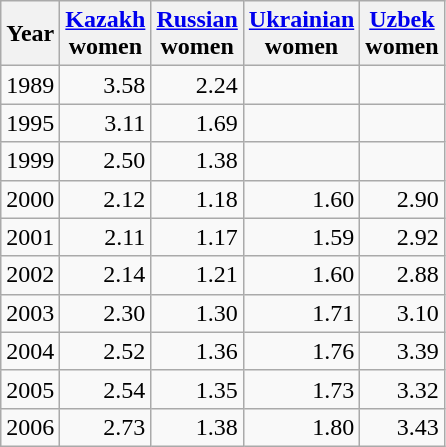<table class="wikitable centre" style="text-align: right;">
<tr>
<th>Year</th>
<th><a href='#'>Kazakh</a><br> women</th>
<th><a href='#'>Russian</a><br> women</th>
<th><a href='#'>Ukrainian</a><br> women</th>
<th><a href='#'>Uzbek</a><br> women</th>
</tr>
<tr>
<td>1989</td>
<td>3.58</td>
<td>2.24</td>
<td></td>
<td></td>
</tr>
<tr>
<td>1995</td>
<td>3.11</td>
<td>1.69</td>
<td></td>
<td></td>
</tr>
<tr>
<td>1999</td>
<td>2.50</td>
<td>1.38</td>
<td></td>
<td></td>
</tr>
<tr>
<td>2000</td>
<td>2.12</td>
<td>1.18</td>
<td>1.60</td>
<td>2.90</td>
</tr>
<tr>
<td>2001</td>
<td>2.11</td>
<td>1.17</td>
<td>1.59</td>
<td>2.92</td>
</tr>
<tr>
<td>2002</td>
<td>2.14</td>
<td>1.21</td>
<td>1.60</td>
<td>2.88</td>
</tr>
<tr>
<td>2003</td>
<td>2.30</td>
<td>1.30</td>
<td>1.71</td>
<td>3.10</td>
</tr>
<tr>
<td>2004</td>
<td>2.52</td>
<td>1.36</td>
<td>1.76</td>
<td>3.39</td>
</tr>
<tr>
<td>2005</td>
<td>2.54</td>
<td>1.35</td>
<td>1.73</td>
<td>3.32</td>
</tr>
<tr>
<td>2006</td>
<td>2.73</td>
<td>1.38</td>
<td>1.80</td>
<td>3.43</td>
</tr>
</table>
